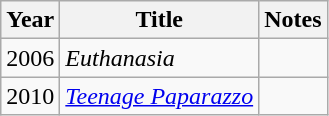<table class="wikitable sortable">
<tr>
<th>Year</th>
<th>Title</th>
<th class="unsortable">Notes</th>
</tr>
<tr>
<td>2006</td>
<td><em>Euthanasia</em></td>
<td></td>
</tr>
<tr>
<td>2010</td>
<td><em><a href='#'>Teenage Paparazzo</a></em></td>
<td></td>
</tr>
</table>
